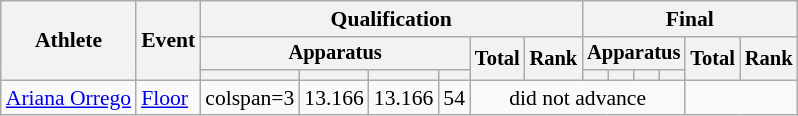<table class="wikitable" style="font-size:90%">
<tr>
<th rowspan=3>Athlete</th>
<th rowspan=3>Event</th>
<th colspan=6>Qualification</th>
<th colspan=6>Final</th>
</tr>
<tr style="font-size:95%">
<th colspan=4>Apparatus</th>
<th rowspan=2>Total</th>
<th rowspan=2>Rank</th>
<th colspan=4>Apparatus</th>
<th rowspan=2>Total</th>
<th rowspan=2>Rank</th>
</tr>
<tr style="font-size:95%">
<th></th>
<th></th>
<th></th>
<th></th>
<th></th>
<th></th>
<th></th>
<th></th>
</tr>
<tr align=center>
<td align=left><a href='#'>Ariana Orrego</a></td>
<td align=left><a href='#'>Floor</a></td>
<td>colspan=3 </td>
<td>13.166</td>
<td>13.166</td>
<td>54</td>
<td colspan=6>did not advance</td>
</tr>
</table>
